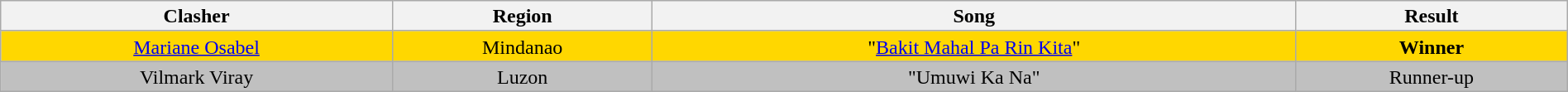<table class="wikitable" style="text-align:center; line-height:17px; width:100%;">
<tr>
<th width="25%">Clasher</th>
<th>Region</th>
<th>Song</th>
<th>Result</th>
</tr>
<tr>
<td style="background:gold;"><a href='#'>Mariane Osabel</a></td>
<td style="background:gold;">Mindanao</td>
<td style="background:gold;">"<a href='#'>Bakit Mahal Pa Rin Kita</a>"</td>
<td style="background:gold;"><strong>Winner</strong></td>
</tr>
<tr>
<td style="background:silver;">Vilmark Viray</td>
<td style="background:silver;">Luzon</td>
<td style="background:silver;">"Umuwi Ka Na"</td>
<td style="background:silver;">Runner-up</td>
</tr>
</table>
